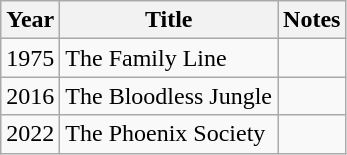<table class="wikitable sortable">
<tr>
<th>Year</th>
<th>Title</th>
<th class="unsortable">Notes</th>
</tr>
<tr>
<td>1975</td>
<td>The Family Line</td>
<td></td>
</tr>
<tr>
<td>2016</td>
<td>The Bloodless Jungle</td>
<td></td>
</tr>
<tr>
<td>2022</td>
<td>The Phoenix Society</td>
<td></td>
</tr>
</table>
